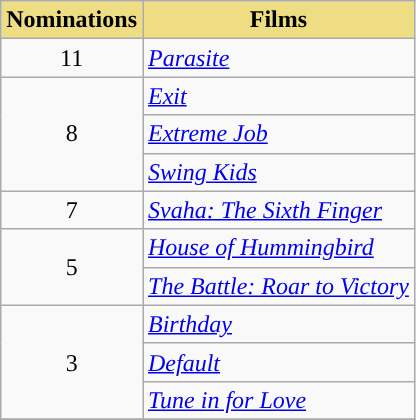<table class="wikitable" align="center" |>
<tr>
<th style="background:#EEDD82;" ! align="center">Nominations</th>
<th style="background:#EEDD82;" ! align="center">Films</th>
</tr>
<tr>
<td style="text-align:center">11</td>
<td><em><a href='#'> Parasite</a></em></td>
</tr>
<tr>
<td rowspan="3" style="text-align:center">8</td>
<td><em><a href='#'> Exit</a></em></td>
</tr>
<tr>
<td><em><a href='#'>Extreme Job</a></em></td>
</tr>
<tr>
<td><em><a href='#'> Swing Kids</a></em></td>
</tr>
<tr>
<td style="text-align:center">7</td>
<td><em><a href='#'>Svaha: The Sixth Finger</a></em></td>
</tr>
<tr>
<td rowspan="2" style="text-align:center">5</td>
<td><em><a href='#'>House of Hummingbird</a></em></td>
</tr>
<tr>
<td><em><a href='#'>The Battle: Roar to Victory</a></em></td>
</tr>
<tr>
<td rowspan="3" style="text-align:center">3</td>
<td><em><a href='#'> Birthday</a></em></td>
</tr>
<tr>
<td><em><a href='#'>Default</a></em></td>
</tr>
<tr>
<td><em><a href='#'>Tune in for Love</a></em></td>
</tr>
<tr>
</tr>
</table>
